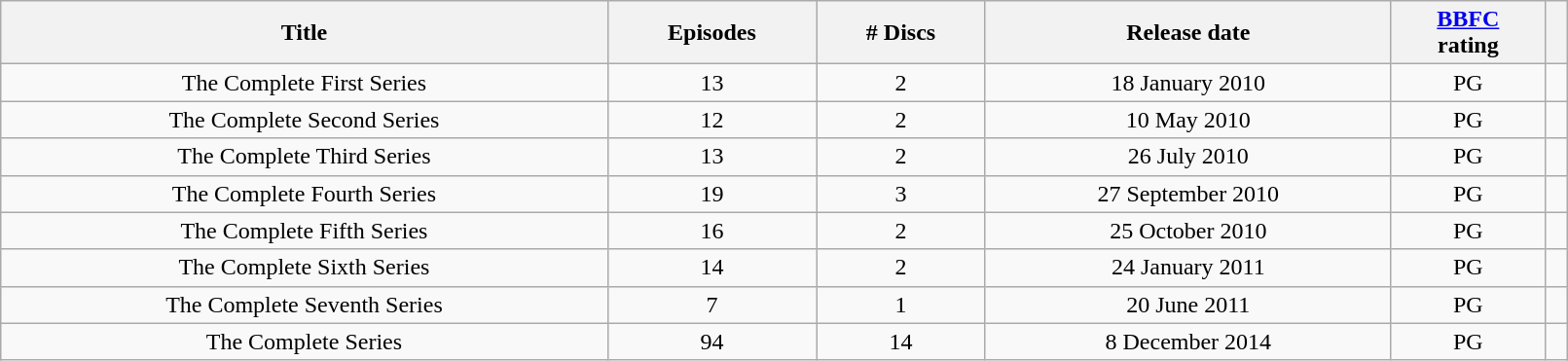<table class="wikitable"  style="width:85%; text-align:center;">
<tr>
<th>Title</th>
<th>Episodes</th>
<th># Discs</th>
<th>Release date</th>
<th><a href='#'>BBFC</a><br>rating</th>
<th></th>
</tr>
<tr>
<td>The Complete First Series</td>
<td>13</td>
<td>2</td>
<td>18 January 2010</td>
<td>PG</td>
<td></td>
</tr>
<tr>
<td>The Complete Second Series</td>
<td>12</td>
<td>2</td>
<td>10 May 2010</td>
<td>PG</td>
<td></td>
</tr>
<tr>
<td>The Complete Third Series</td>
<td>13</td>
<td>2</td>
<td>26 July 2010</td>
<td>PG</td>
<td></td>
</tr>
<tr>
<td>The Complete Fourth Series</td>
<td>19</td>
<td>3</td>
<td>27 September 2010</td>
<td>PG</td>
<td></td>
</tr>
<tr>
<td>The Complete Fifth Series</td>
<td>16</td>
<td>2</td>
<td>25 October 2010</td>
<td>PG</td>
<td></td>
</tr>
<tr>
<td>The Complete Sixth Series</td>
<td>14</td>
<td>2</td>
<td>24 January 2011</td>
<td>PG</td>
<td></td>
</tr>
<tr>
<td>The Complete Seventh Series</td>
<td>7</td>
<td>1</td>
<td>20 June 2011</td>
<td>PG</td>
<td></td>
</tr>
<tr>
<td>The Complete Series</td>
<td>94</td>
<td>14</td>
<td>8 December 2014</td>
<td>PG</td>
<td></td>
</tr>
</table>
